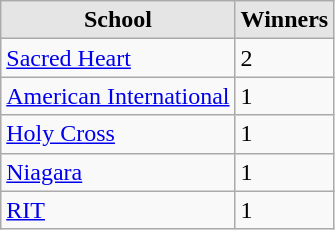<table class="wikitable">
<tr>
<th style="background:#e5e5e5;">School</th>
<th style="background:#e5e5e5;">Winners</th>
</tr>
<tr>
<td><a href='#'>Sacred Heart</a></td>
<td>2</td>
</tr>
<tr>
<td><a href='#'>American International</a></td>
<td>1</td>
</tr>
<tr>
<td><a href='#'>Holy Cross</a></td>
<td>1</td>
</tr>
<tr>
<td><a href='#'>Niagara</a></td>
<td>1</td>
</tr>
<tr>
<td><a href='#'>RIT</a></td>
<td>1</td>
</tr>
</table>
